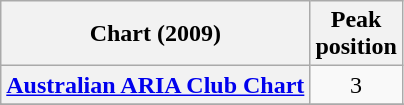<table class="wikitable sortable plainrowheaders">
<tr>
<th scope="col">Chart (2009)</th>
<th scope="col">Peak<br>position</th>
</tr>
<tr>
<th scope="row"><a href='#'>Australian ARIA Club Chart</a></th>
<td align="center">3</td>
</tr>
<tr>
</tr>
<tr>
</tr>
</table>
